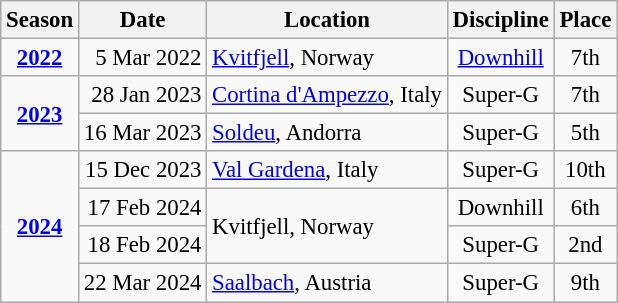<table class="wikitable" style="text-align:center; font-size:95%;">
<tr>
<th>Season</th>
<th>Date</th>
<th>Location</th>
<th>Discipline</th>
<th>Place</th>
</tr>
<tr>
<td><strong><a href='#'>2022</a></strong></td>
<td align=right>5 Mar 2022</td>
<td align=left> <a href='#'>Kvitfjell</a>, Norway</td>
<td><a href='#'>Downhill</a></td>
<td>7th</td>
</tr>
<tr>
<td rowspan=2><strong><a href='#'>2023</a></strong></td>
<td align=right>28 Jan 2023</td>
<td align=left> <a href='#'>Cortina d'Ampezzo</a>, Italy</td>
<td>Super-G</td>
<td>7th</td>
</tr>
<tr>
<td align=right>16 Mar 2023</td>
<td align=left> <a href='#'>Soldeu</a>, Andorra</td>
<td>Super-G</td>
<td>5th</td>
</tr>
<tr>
<td rowspan=4><strong><a href='#'>2024</a></strong></td>
<td align=right>15 Dec 2023</td>
<td align=left> <a href='#'>Val Gardena</a>, Italy</td>
<td>Super-G</td>
<td>10th</td>
</tr>
<tr>
<td align=right>17 Feb 2024</td>
<td align=left rowspan=2> Kvitfjell, Norway</td>
<td>Downhill</td>
<td>6th</td>
</tr>
<tr>
<td align=right>18 Feb 2024</td>
<td>Super-G</td>
<td>2nd</td>
</tr>
<tr>
<td align=right>22 Mar 2024</td>
<td align=left> <a href='#'>Saalbach</a>, Austria</td>
<td>Super-G</td>
<td>9th</td>
</tr>
</table>
